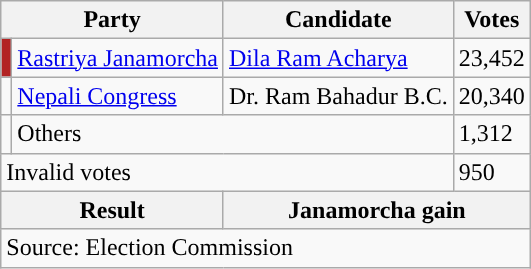<table class="wikitable">
<tr>
<th colspan="2">Party</th>
<th>Candidate</th>
<th>Votes</th>
</tr>
<tr>
<td style="background-color:firebrick"></td>
<td><a href='#'>Rastriya Janamorcha</a></td>
<td><a href='#'>Dila Ram Acharya</a></td>
<td>23,452</td>
</tr>
<tr>
<td style="background-color:"></td>
<td><a href='#'>Nepali Congress</a></td>
<td>Dr. Ram Bahadur B.C.</td>
<td>20,340</td>
</tr>
<tr>
<td></td>
<td colspan="2">Others</td>
<td>1,312</td>
</tr>
<tr>
<td colspan="3">Invalid votes</td>
<td>950</td>
</tr>
<tr>
<th colspan="2">Result</th>
<th colspan="2">Janamorcha gain</th>
</tr>
<tr>
<td colspan="4">Source: Election Commission</td>
</tr>
</table>
